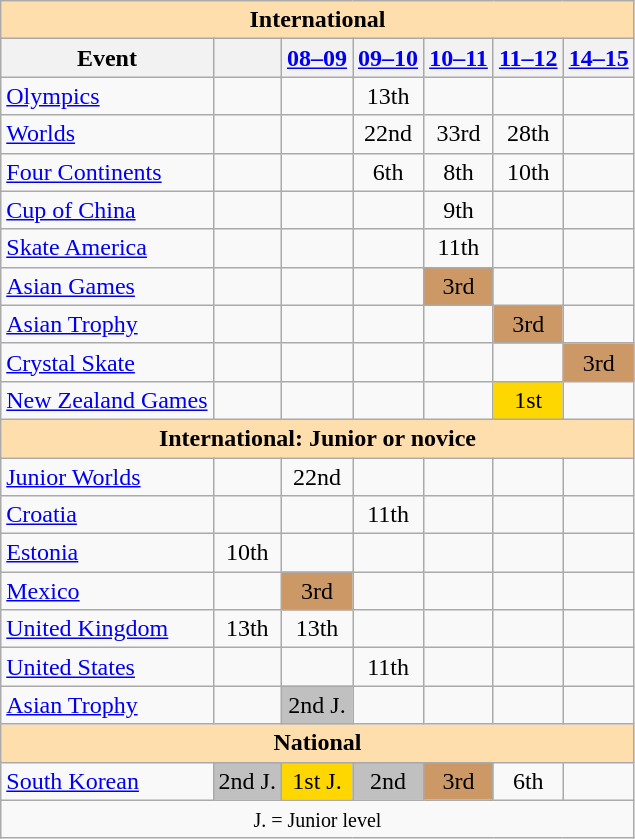<table class="wikitable" style="text-align:center">
<tr>
<th style="background-color: #ffdead; " colspan=9 align=center>International</th>
</tr>
<tr>
<th>Event</th>
<th></th>
<th><a href='#'>08–09</a></th>
<th><a href='#'>09–10</a></th>
<th><a href='#'>10–11</a></th>
<th><a href='#'>11–12</a></th>
<th><a href='#'>14–15</a></th>
</tr>
<tr>
<td align=left><a href='#'>Olympics</a></td>
<td></td>
<td></td>
<td>13th</td>
<td></td>
<td></td>
<td></td>
</tr>
<tr>
<td align=left><a href='#'>Worlds</a></td>
<td></td>
<td></td>
<td>22nd</td>
<td>33rd</td>
<td>28th</td>
<td></td>
</tr>
<tr>
<td align=left><a href='#'>Four Continents</a></td>
<td></td>
<td></td>
<td>6th</td>
<td>8th</td>
<td>10th</td>
<td></td>
</tr>
<tr>
<td align=left> <a href='#'>Cup of China</a></td>
<td></td>
<td></td>
<td></td>
<td>9th</td>
<td></td>
<td></td>
</tr>
<tr>
<td align=left> <a href='#'>Skate America</a></td>
<td></td>
<td></td>
<td></td>
<td>11th</td>
<td></td>
<td></td>
</tr>
<tr>
<td align=left><a href='#'>Asian Games</a></td>
<td></td>
<td></td>
<td></td>
<td bgcolor=cc9966>3rd</td>
<td></td>
<td></td>
</tr>
<tr>
<td align=left><a href='#'>Asian Trophy</a></td>
<td></td>
<td></td>
<td></td>
<td></td>
<td bgcolor=cc9966>3rd</td>
<td></td>
</tr>
<tr>
<td align=left><a href='#'>Crystal Skate</a></td>
<td></td>
<td></td>
<td></td>
<td></td>
<td></td>
<td bgcolor=cc9966>3rd</td>
</tr>
<tr>
<td align=left><a href='#'>New Zealand Games</a></td>
<td></td>
<td></td>
<td></td>
<td></td>
<td bgcolor=gold>1st</td>
<td></td>
</tr>
<tr>
<th style="background-color: #ffdead; " colspan=9 align=center>International: Junior or novice</th>
</tr>
<tr>
<td align=left><a href='#'>Junior Worlds</a></td>
<td></td>
<td>22nd</td>
<td></td>
<td></td>
<td></td>
<td></td>
</tr>
<tr>
<td align=left> <a href='#'>Croatia</a></td>
<td></td>
<td></td>
<td>11th</td>
<td></td>
<td></td>
<td></td>
</tr>
<tr>
<td align=left> <a href='#'>Estonia</a></td>
<td>10th</td>
<td></td>
<td></td>
<td></td>
<td></td>
<td></td>
</tr>
<tr>
<td align=left> <a href='#'>Mexico</a></td>
<td></td>
<td bgcolor=cc9966>3rd</td>
<td></td>
<td></td>
<td></td>
<td></td>
</tr>
<tr>
<td align=left> <a href='#'>United Kingdom</a></td>
<td>13th</td>
<td>13th</td>
<td></td>
<td></td>
<td></td>
<td></td>
</tr>
<tr>
<td align=left> <a href='#'>United States</a></td>
<td></td>
<td></td>
<td>11th</td>
<td></td>
<td></td>
<td></td>
</tr>
<tr>
<td align=left><a href='#'>Asian Trophy</a></td>
<td></td>
<td bgcolor=silver>2nd J.</td>
<td></td>
<td></td>
<td></td>
<td></td>
</tr>
<tr>
<th style="background-color: #ffdead; " colspan=9 align=center>National</th>
</tr>
<tr>
<td align=left><a href='#'>South Korean</a></td>
<td bgcolor=silver>2nd J.</td>
<td bgcolor=gold>1st J.</td>
<td bgcolor=silver>2nd</td>
<td bgcolor=cc9966>3rd</td>
<td>6th</td>
<td></td>
</tr>
<tr>
<td colspan=7 align=center><small> J. = Junior level </small></td>
</tr>
</table>
